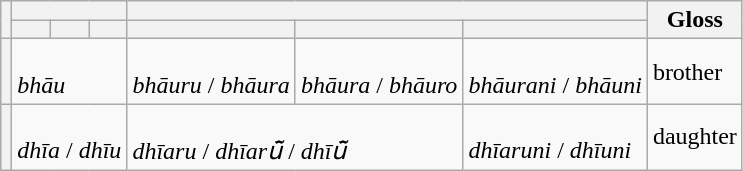<table class="wikitable">
<tr>
<th rowspan=2></th>
<th colspan=3></th>
<th colspan=3></th>
<th rowspan=2>Gloss</th>
</tr>
<tr>
<th></th>
<th></th>
<th></th>
<th></th>
<th></th>
<th></th>
</tr>
<tr>
<th></th>
<td colspan=3><br><em>bhāu</em></td>
<td><br><em>bhāuru</em> / <em>bhāura</em></td>
<td><br><em>bhāura</em> / <em>bhāuro</em></td>
<td><br><em>bhāurani</em> / <em>bhāuni</em></td>
<td>brother</td>
</tr>
<tr>
<th></th>
<td colspan=3><br><em>dhīa</em> / <em>dhīu</em></td>
<td colspan=2><br><em>dhīaru</em> / <em>dhīarū̃</em> / <em>dhīū̃</em></td>
<td><br><em>dhīaruni</em> / <em>dhīuni</em></td>
<td>daughter</td>
</tr>
</table>
